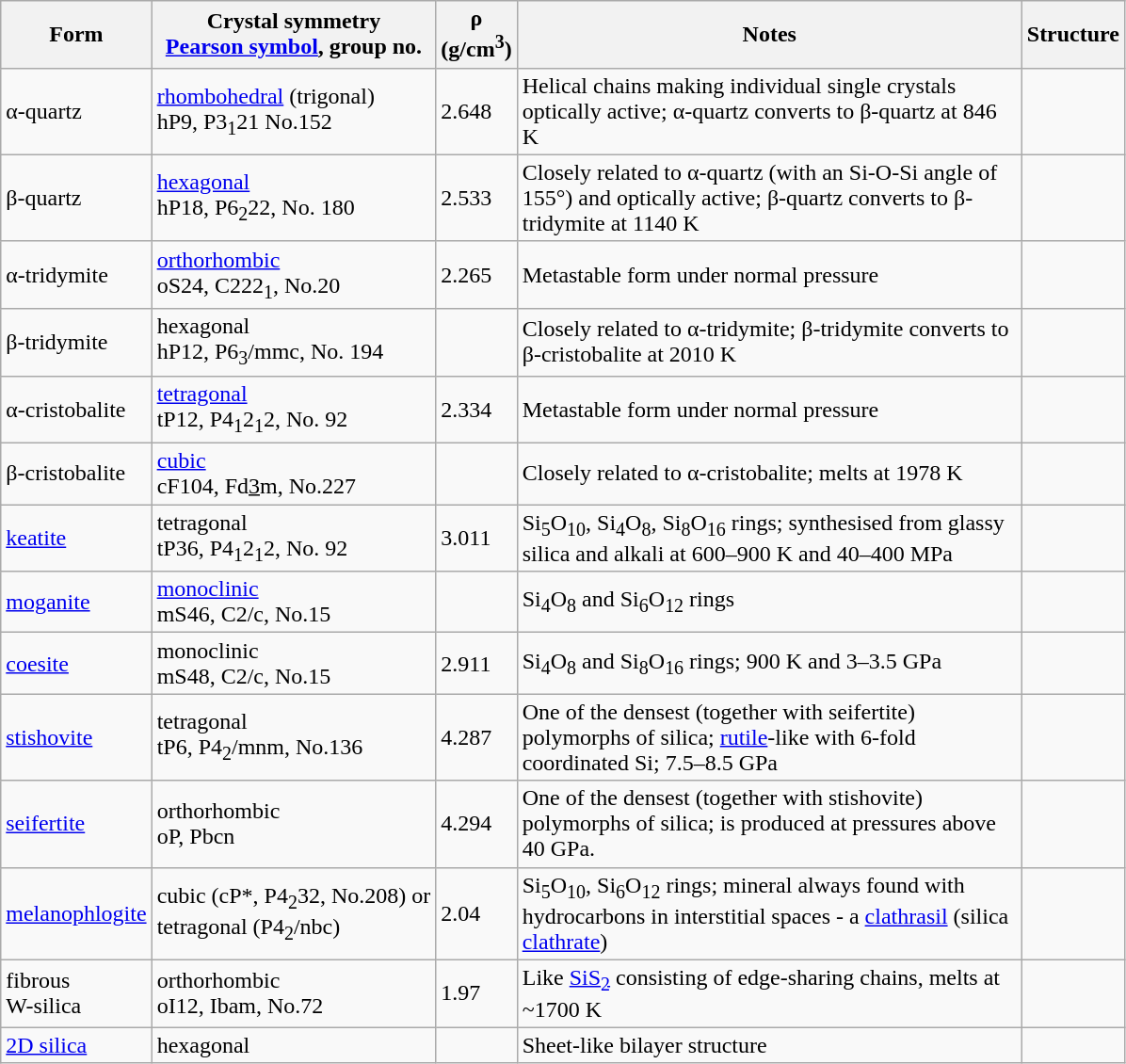<table class="wikitable">
<tr>
<th>Form</th>
<th>Crystal symmetry <br><a href='#'>Pearson symbol</a>, group no.</th>
<th>ρ <br>(g/cm<sup>3</sup>)</th>
<th width=350>Notes</th>
<th>Structure</th>
</tr>
<tr>
<td>α-quartz</td>
<td><a href='#'>rhombohedral</a> (trigonal)<br>hP9, P3<sub>1</sub>21 No.152</td>
<td>2.648</td>
<td>Helical chains making individual single crystals optically active; α-quartz converts to β-quartz at 846 K</td>
<td></td>
</tr>
<tr>
<td>β-quartz</td>
<td><a href='#'>hexagonal</a><br>hP18, P6<sub>2</sub>22, No. 180</td>
<td>2.533</td>
<td>Closely related to α-quartz (with an Si-O-Si angle of 155°) and optically active; β-quartz converts to β-tridymite at 1140 K</td>
<td></td>
</tr>
<tr>
<td>α-tridymite</td>
<td><a href='#'>orthorhombic</a><br>oS24, C222<sub>1</sub>, No.20</td>
<td>2.265</td>
<td>Metastable form under normal pressure</td>
<td></td>
</tr>
<tr>
<td>β-tridymite</td>
<td>hexagonal<br>hP12, P6<sub>3</sub>/mmc, No. 194</td>
<td></td>
<td>Closely related to α-tridymite; β-tridymite converts to β-cristobalite at 2010 K</td>
<td></td>
</tr>
<tr>
<td>α-cristobalite</td>
<td><a href='#'>tetragonal</a><br>tP12, P4<sub>1</sub>2<sub>1</sub>2, No. 92</td>
<td>2.334</td>
<td>Metastable form under normal pressure</td>
<td></td>
</tr>
<tr>
<td>β-cristobalite</td>
<td><a href='#'>cubic</a><br>cF104, Fd<u>3</u>m, No.227</td>
<td></td>
<td>Closely related to α-cristobalite; melts at 1978 K</td>
<td></td>
</tr>
<tr>
<td><a href='#'>keatite</a></td>
<td>tetragonal<br>tP36, P4<sub>1</sub>2<sub>1</sub>2, No. 92</td>
<td>3.011</td>
<td>Si<sub>5</sub>O<sub>10</sub>, Si<sub>4</sub>O<sub>8</sub>, Si<sub>8</sub>O<sub>16</sub> rings; synthesised from glassy silica and alkali at 600–900 K and 40–400 MPa</td>
<td></td>
</tr>
<tr>
<td><a href='#'>moganite</a></td>
<td><a href='#'>monoclinic</a><br>mS46, C2/c, No.15</td>
<td></td>
<td>Si<sub>4</sub>O<sub>8</sub> and Si<sub>6</sub>O<sub>12</sub> rings</td>
<td></td>
</tr>
<tr>
<td><a href='#'>coesite</a></td>
<td>monoclinic<br>mS48, C2/c, No.15</td>
<td>2.911</td>
<td>Si<sub>4</sub>O<sub>8</sub> and Si<sub>8</sub>O<sub>16</sub> rings; 900 K and 3–3.5 GPa</td>
<td></td>
</tr>
<tr>
<td><a href='#'>stishovite</a></td>
<td>tetragonal<br>tP6, P4<sub>2</sub>/mnm, No.136</td>
<td>4.287</td>
<td>One of the densest (together with seifertite) polymorphs of silica; <a href='#'>rutile</a>-like with 6-fold coordinated Si; 7.5–8.5 GPa</td>
<td></td>
</tr>
<tr>
<td><a href='#'>seifertite</a></td>
<td>orthorhombic<br>oP, Pbcn</td>
<td>4.294</td>
<td>One of the densest (together with stishovite) polymorphs of silica; is produced at pressures above 40 GPa.</td>
<td></td>
</tr>
<tr>
<td><a href='#'>melanophlogite</a></td>
<td>cubic (cP*, P4<sub>2</sub>32, No.208) or<br>tetragonal (P4<sub>2</sub>/nbc)</td>
<td>2.04</td>
<td>Si<sub>5</sub>O<sub>10</sub>, Si<sub>6</sub>O<sub>12</sub> rings; mineral always found with hydrocarbons in interstitial spaces - a <a href='#'>clathrasil</a> (silica <a href='#'>clathrate</a>)</td>
<td></td>
</tr>
<tr>
<td>fibrous<br> W-silica</td>
<td>orthorhombic<br>oI12, Ibam, No.72</td>
<td>1.97</td>
<td>Like <a href='#'>SiS<sub>2</sub></a> consisting of edge-sharing chains, melts at ~1700 K</td>
<td></td>
</tr>
<tr>
<td><a href='#'>2D silica</a></td>
<td>hexagonal</td>
<td></td>
<td>Sheet-like bilayer structure</td>
<td></td>
</tr>
</table>
